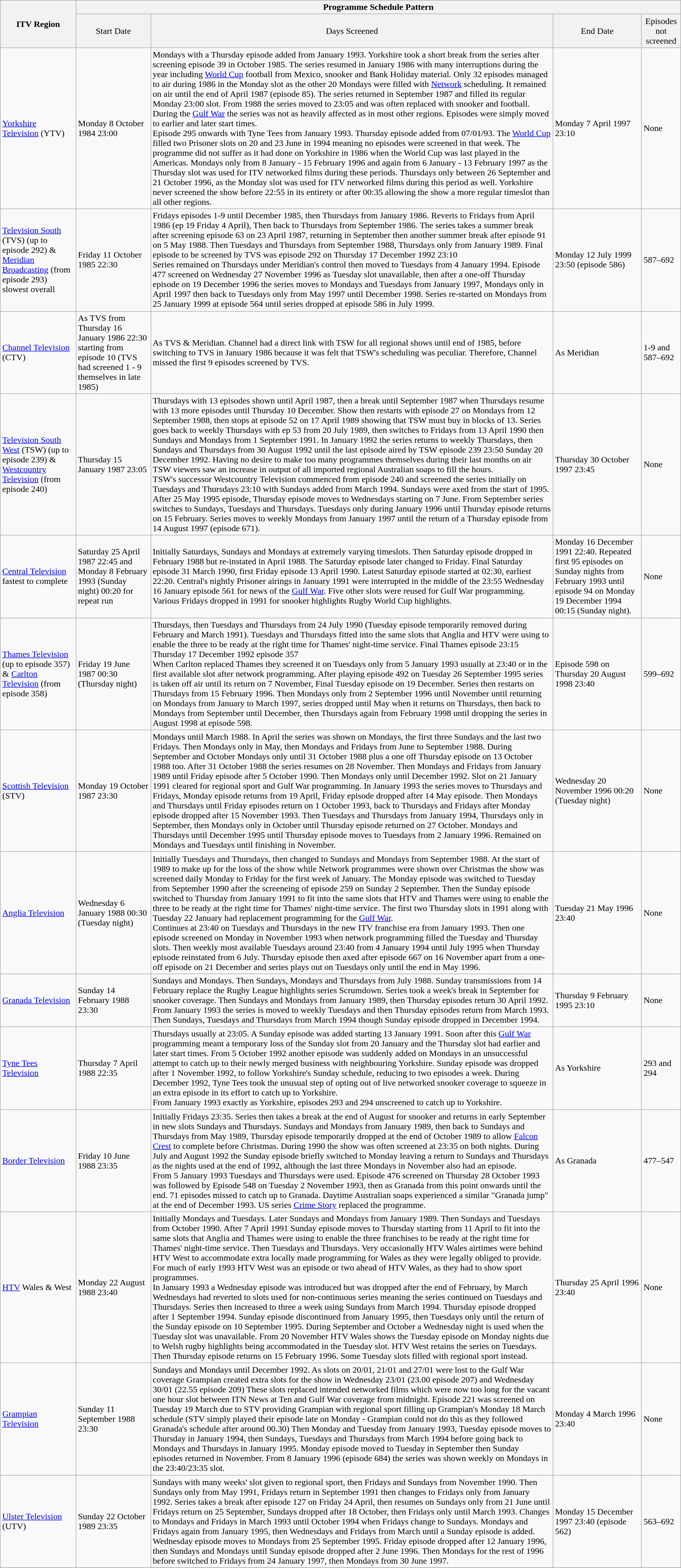<table class="wikitable">
<tr>
<td rowspan="2" bgcolor="#f2f2f2" style="text-align:center;"><strong>ITV Region</strong></td>
<td colspan="4" bgcolor="#f2f2f2" style="text-align:center;"><strong>Programme Schedule Pattern</strong></td>
</tr>
<tr>
<td bgcolor="#f2f2f2" style="text-align:center;">Start Date</td>
<td bgcolor="#f2f2f2" style="text-align:center;">Days Screened</td>
<td bgcolor="#f2f2f2" style="text-align:center;">End Date</td>
<td bgcolor="#f2f2f2" style="text-align:center;">Episodes not screened</td>
</tr>
<tr>
<td><a href='#'>Yorkshire Television</a> (YTV)</td>
<td>Monday 8 October 1984 23:00</td>
<td>Mondays with a Thursday episode added from January 1993. Yorkshire took a short break from the series after screening episode 39 in October 1985. The series resumed in January 1986 with many interruptions during the year including <a href='#'>World Cup</a> football from Mexico, snooker and Bank Holiday material. Only 32 episodes managed to air during 1986 in the Monday slot as the other 20 Mondays were filled with <a href='#'>Network</a> scheduling. It remained on air until the end of April 1987 (episode 85). The series returned in September 1987 and filled its regular Monday 23:00 slot. From 1988 the series moved to 23:05 and was often replaced with snooker and football. During the <a href='#'>Gulf War</a> the series was not as heavily affected as in most other regions. Episodes were simply moved to earlier and later start times.<br>Episode 295 onwards with Tyne Tees from January 1993. Thursday episode added from 07/01/93. The <a href='#'>World Cup</a> filled two Prisoner slots on 20 and 23 June in 1994 meaning no episodes were screened in that week. The programme did not suffer as it had done on Yorkshire in 1986 when the World Cup was last played in the Americas. Mondays only from 8 January - 15 February 1996 and again from 6 January - 13 February 1997 as the Thursday slot was used for ITV networked films during these periods. Thursdays only between 26 September and 21 October 1996, as the Monday slot was used for ITV networked films during this period as well. Yorkshire never screened the show before 22:55 in its entirety or after 00:35 allowing the show a more regular timeslot than all other regions.</td>
<td>Monday 7 April 1997 23:10</td>
<td>None</td>
</tr>
<tr>
<td><a href='#'>Television South</a> (TVS) (up to episode 292) & <a href='#'>Meridian Broadcasting</a> (from episode 293) slowest overall</td>
<td>Friday 11 October 1985 22:30</td>
<td>Fridays episodes 1-9 until December 1985, then Thursdays from January 1986. Reverts to Fridays from April 1986 (ep 19 Friday 4 April), Then back to Thursdays from September 1986. The series takes a summer break after screening episode 63 on 23 April 1987, returning in September then another summer break after episode 91 on 5 May 1988. Then Tuesdays and Thursdays from September 1988, Thursdays only from January 1989. Final episode to be screened by TVS was episode 292 on Thursday 17 December 1992 23:10<br>Series remained on Thursdays under Meridian's control then moved to Tuesdays from 4 January 1994. Episode 477 screened on Wednesday 27 November 1996 as Tuesday slot unavailable, then after a one-off Thursday episode on 19 December 1996 the series moves to Mondays and Tuesdays from January 1997, Mondays only in April 1997 then back to Tuesdays only from May 1997 until December 1998. Series re-started on Mondays from 25 January 1999 at episode 564 until series dropped at episode 586 in July 1999.</td>
<td>Monday 12 July 1999 23:50 (episode 586)</td>
<td>587–692</td>
</tr>
<tr>
<td><a href='#'>Channel Television</a> (CTV)</td>
<td>As TVS from Thursday 16 January 1986 22:30 starting from episode 10 (TVS had screened 1 - 9 themselves in late 1985)</td>
<td>As TVS & Meridian. Channel had a direct link with TSW for all regional shows until end of 1985, before switching to TVS in January 1986 because it was felt that TSW's scheduling was peculiar. Therefore, Channel missed the first 9 episodes screened by TVS.</td>
<td>As Meridian</td>
<td>1-9 and 587–692</td>
</tr>
<tr>
<td><a href='#'>Television South West</a> (TSW) (up to episode 239) & <a href='#'>Westcountry Television</a> (from episode 240)</td>
<td>Thursday 15 January 1987 23:05</td>
<td>Thursdays with 13 episodes shown until April 1987, then a break until September 1987 when Thursdays resume with 13 more episodes until Thursday 10 December. Show then restarts with episode 27 on Mondays from 12 September 1988, then stops at episode 52 on 17 April 1989 showing that TSW must buy in blocks of 13. Series goes back to weekly Thursdays with ep 53 from 20 July 1989, then switches to Fridays from 13 April 1990 then Sundays and Mondays from 1 September 1991. In January 1992 the series returns to weekly Thursdays, then Sundays and Thursdays from 30 August 1992 until the last episode aired by TSW episode 239 23:50 Sunday 20 December 1992. Having no desire to make too many programmes themselves during their last months on air TSW viewers saw an increase in output of all imported regional Australian soaps to fill the hours.<br>TSW's successor Westcountry Television commenced from episode 240 and screened the series initially on Tuesdays and Thursdays 23:10 with Sundays added from March 1994. Sundays were axed from the start of 1995. After 25 May 1995 episode, Thursday episode moves to Wednesdays starting on 7 June. From September series switches to Sundays, Tuesdays and Thursdays. Tuesdays only during January 1996 until Thursday episode returns on 15 February. Series moves to weekly Mondays from January 1997 until the return of a Thursday episode from 14 August 1997 (episode 671).</td>
<td>Thursday 30 October 1997 23:45</td>
<td>None</td>
</tr>
<tr>
<td><a href='#'>Central Television</a> fastest to complete</td>
<td>Saturday 25 April 1987 22:45 and Monday 8 February 1993 (Sunday night) 00:20 for repeat run</td>
<td>Initially Saturdays, Sundays and Mondays at extremely varying timeslots. Then Saturday episode dropped in February 1988 but re-instated in April 1988. The Saturday episode later changed to Friday. Final Saturday episode 31 March 1990, first Friday episode 13 April 1990. Latest Saturday episode started at 02:30, earliest 22:20. Central's nightly Prisoner airings in January 1991 were interrupted in the middle of the 23:55 Wednesday 16 January episode 561 for news of the <a href='#'>Gulf War</a>. Five other slots were reused for Gulf War programming. Various Fridays dropped in 1991 for snooker highlights Rugby World Cup highlights.</td>
<td>Monday 16 December 1991 22:40. Repeated first 95 episodes on Sunday nights from February 1993 until episode 94 on Monday 19 December 1994 00:15 (Sunday night).</td>
<td>None</td>
</tr>
<tr>
<td><a href='#'>Thames Television</a> (up to episode 357) & <a href='#'>Carlton Television</a> (from episode 358)</td>
<td>Friday 19 June 1987 00:30 (Thursday night)</td>
<td>Thursdays, then Tuesdays and Thursdays from 24 July 1990 (Tuesday episode temporarily removed during February and March 1991). Tuesdays and Thursdays fitted into the same slots that Anglia and HTV were using to enable the three to be ready at the right time for Thames' night-time service. Final Thames episode 23:15 Thursday 17 December 1992 episode 357<br>When Carlton replaced Thames they screened it on Tuesdays only from 5 January 1993 usually at 23:40 or in the first available slot after network programming. After playing episode 492 on Tuesday 26 September 1995 series is taken off air until its return on 7 November,  Final Tuesday episode on 19 December. Series then restarts on Thursdays from 15 February 1996. Then Mondays only from 2 September 1996 until November until returning on Mondays from January to March 1997, series dropped until May when it returns on Thursdays, then back to Mondays from September until December, then Thursdays again from February 1998 until dropping the series in August 1998 at episode 598.</td>
<td>Episode 598 on Thursday 20 August 1998 23:40</td>
<td>599–692</td>
</tr>
<tr>
<td><a href='#'>Scottish Television</a> (STV)</td>
<td>Monday 19 October 1987 23:30</td>
<td>Mondays until March 1988. In April the series was shown on Mondays, the first three Sundays and the last two Fridays. Then Mondays only in May, then Mondays and Fridays from June to September 1988. During September and October Mondays only until 31 October 1988 plus a one off Thursday episode on 13 October 1988 too. After 31 October 1988 the series resumes on 28 November. Then Mondays and Fridays from January 1989 until Friday episode after 5 October 1990. Then Mondays only until December 1992. Slot on 21 January 1991 cleared for regional sport and Gulf War programming. In January 1993 the series moves to Thursdays and Fridays, Monday episode returns from 19 April, Friday episode dropped after 14 May episode. Then Mondays and Thursdays until Friday episodes return on 1 October 1993, back to Thursdays and Fridays after Monday episode dropped after 15 November 1993. Then Tuesdays and Thursdays from January 1994, Thursdays only in September, then Mondays only in October until Thursday episode returned on 27 October. Mondays and Thursdays until December 1995 until Thursday episode moves to Tuesdays from 2 January 1996. Remained on Mondays and Tuesdays until finishing in November.</td>
<td>Wednesday 20 November 1996 00:20 (Tuesday night)</td>
<td>None</td>
</tr>
<tr>
<td><a href='#'>Anglia Television</a></td>
<td>Wednesday 6 January 1988 00:30 (Tuesday night)</td>
<td>Initially Tuesdays and Thursdays, then changed to Sundays and Mondays from September 1988. At the start of 1989 to make up for the loss of the show while Network programmes were shown over Christmas the show was screened daily Monday to Friday for the first week of January. The Monday episode was switched to Tuesday from September 1990 after the screeneing of episode 259 on Sunday 2 September. Then the Sunday episode switched to Thursday from January 1991 to fit into the same slots that HTV and Thames were using to enable the three to be ready at the right time for Thames' night-time service. The first two Thursday slots in 1991 along with Tuesday 22 January had replacement programming for the <a href='#'>Gulf War</a>.<br>Continues at 23:40 on Tuesdays and Thursdays in the new ITV franchise era from January 1993. Then one episode screened on Monday in November 1993 when network programming filled the Tuesday and Thursday slots. Then weekly most available Tuesdays around 23:40 from 4 January 1994 until July 1995 when Thursday episode reinstated from 6 July. Thursday episode then axed after episode 667 on 16 November apart from a one-off episode on 21 December and series plays out on Tuesdays only until the end in May 1996.</td>
<td>Tuesday 21 May 1996 23:40</td>
<td>None</td>
</tr>
<tr>
<td><a href='#'>Granada Television</a></td>
<td>Sunday 14 February 1988 23:30</td>
<td>Sundays and Mondays. Then Sundays, Mondays and Thursdays from July 1988. Sunday transmissions from 14 February replace the Rugby League highlights series Scrumdown. Series took a week's break in September for snooker coverage. Then Sundays and Mondays from January 1989, then Thursday episodes return 30 April 1992. From January 1993 the series is moved to weekly Tuesdays and then Thursday episodes return from March 1993. Then Sundays, Tuesdays and Thursdays from March 1994 though Sunday episode dropped in December 1994.</td>
<td>Thursday 9 February 1995 23:10</td>
<td>None</td>
</tr>
<tr>
<td><a href='#'>Tyne Tees Television</a></td>
<td>Thursday 7 April 1988 22:35</td>
<td>Thursdays usually at 23:05. A Sunday episode was added starting 13 January 1991. Soon after this <a href='#'>Gulf War</a> programming meant a temporary loss of the Sunday slot from 20 January and the Thursday slot had earlier and later start times. From 5 October 1992 another episode was suddenly added on Mondays in an unsuccessful attempt to catch up to their newly merged business with neighbouring Yorkshire. Sunday episode was dropped after 1 November 1992, to follow Yorkshire's Sunday schedule, reducing to two episodes a week. During December 1992, Tyne Tees took the unusual step of opting out of live networked snooker coverage to squeeze in an extra episode in its effort to catch up to Yorkshire.<br>From January 1993 exactly as Yorkshire, episodes 293 and 294 unscreened to catch up to Yorkshire.</td>
<td>As Yorkshire</td>
<td>293 and 294</td>
</tr>
<tr>
<td><a href='#'>Border Television</a></td>
<td>Friday 10 June 1988 23:35</td>
<td>Initially Fridays 23:35. Series then takes a break at the end of August for snooker and returns in early September in new slots Sundays and Thursdays. Sundays and Mondays from January 1989, then back to Sundays and Thursdays from May 1989, Thursday episode temporarily dropped at the end of October 1989 to allow <a href='#'>Falcon Crest</a> to complete before Christmas. During 1990 the show was often screened at 23:35 on both nights. During July and August 1992 the Sunday episode briefly switched to Monday leaving a return to Sundays and Thursdays as the nights used at the end of 1992, although the last three Mondays in November also had an episode.<br>From 5 January 1993 Tuesdays and Thursdays were used. Episode 476 screened on Thursday 28 October 1993 was followed by Episode 548 on Tuesday 2 November 1993, then as Granada from this point onwards until the end. 71 episodes missed to catch up to Granada. Daytime Australian soaps experienced a similar "Granada jump" at the end of December 1993. US series <a href='#'>Crime Story</a> replaced the programme.</td>
<td>As Granada</td>
<td>477–547</td>
</tr>
<tr>
<td><a href='#'>HTV</a> Wales & West</td>
<td>Monday 22 August 1988 23:40</td>
<td>Initially Mondays and Tuesdays. Later Sundays and Mondays from January 1989. Then Sundays and Tuesdays from October 1990. After 7 April 1991 Sunday episode moves to Thursday starting from 11 April to fit into the same slots that Anglia and Thames were using to enable the three franchises to be ready at the right time for Thames' night-time service. Then Tuesdays and Thursdays. Very occasionally HTV Wales airtimes were behind HTV West to accommodate extra locally made programming for Wales as they were legally obliged to provide. For much of early 1993 HTV West was an episode or two ahead of HTV Wales, as they had to show sport programmes.<br>In January 1993 a Wednesday episode was introduced but was dropped after the end of February, by March Wednesdays had reverted to slots used for non-continuous series meaning the series continued on Tuesdays and Thursdays. Series then increased to three a week using Sundays from March 1994. Thursday episode dropped after 1 September 1994. Sunday episode discontinued from January 1995, then Tuesdays only until the return of the Sunday episode on 10 September 1995. During September and October a Wednesday night is used when the Tuesday slot was unavailable. From 20 November HTV Wales shows the Tuesday episode on Monday nights due to Welsh rugby highlights being accommodated in the Tuesday slot. HTV West retains the series on Tuesdays. Then Thursday episode returns on 15 February 1996. Some Tuesday slots filled with regional sport instead.</td>
<td>Thursday 25 April 1996 23:40</td>
<td>None</td>
</tr>
<tr>
<td><a href='#'>Grampian Television</a></td>
<td>Sunday 11 September 1988 23:30</td>
<td>Sundays and Mondays until December 1992. As slots on 20/01, 21/01 and 27/01 were lost to the Gulf War coverage Grampian created extra slots for the show in Wednesday 23/01 (23.00 episode 207) and Wednesday 30/01 (22.55 episode 209) These slots replaced intended networked films which were now too long for the vacant one hour slot between ITN News at Ten and Gulf War coverage from midnight. Episode 221 was screened on Tuesday 19 March due to STV providing Grampian with regional sport filling up Grampian's Monday 18 March schedule (STV simply played their episode late on Monday - Grampian could not do this as they followed Granada's schedule after around 00.30) Then Monday and Tuesday from January 1993, Tuesday episode moves to Thursday in January 1994, then Sundays, Tuesdays and Thursdays from March 1994 before going back to Mondays and Thursdays in January 1995. Monday episode moved to Tuesday in September then Sunday episodes returned in November. From 8 January 1996 (episode 684) the series was shown weekly on Mondays in the 23:40/23:35 slot.</td>
<td>Monday 4 March 1996 23:40</td>
<td>None</td>
</tr>
<tr>
<td><a href='#'>Ulster Television</a> (UTV)</td>
<td>Sunday 22 October 1989 23:35</td>
<td>Sundays with many weeks' slot given to regional sport, then Fridays and Sundays from November 1990. Then Sundays only from May 1991, Fridays return in September 1991 then changes to Fridays only from January 1992. Series takes a break after episode 127 on Friday 24 April, then resumes on Sundays only from 21 June until Fridays return on 25 September, Sundays dropped after 18 October, then Fridays only until March 1993. Changes to Mondays and Fridays in March 1993 until October 1994 when Fridays change to Sundays. Mondays and Fridays again from January 1995, then Wednesdays and Fridays from March until a Sunday episode is added. Wednesday episode moves to Mondays from 25 September 1995. Friday episode dropped after 12 January 1996, then Sundays and Mondays until Sunday episode dropped after 2 June 1996. Then Mondays for the rest of 1996 before switched to Fridays from 24 January 1997, then Mondays from 30 June 1997.</td>
<td>Monday 15 December 1997 23:40 (episode 562)</td>
<td>563–692</td>
</tr>
<tr>
</tr>
</table>
